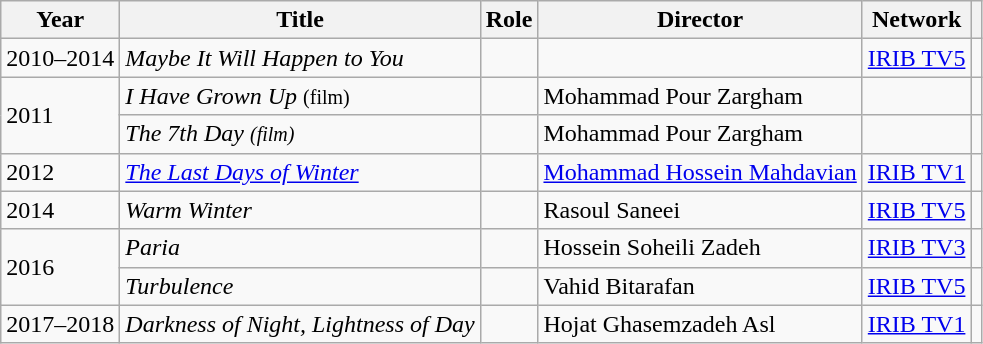<table class="wikitable sortable">
<tr>
<th>Year</th>
<th>Title</th>
<th>Role</th>
<th>Director</th>
<th>Network</th>
<th></th>
</tr>
<tr>
<td>2010–2014</td>
<td><em>Maybe It Will Happen to You</em></td>
<td></td>
<td></td>
<td><a href='#'>IRIB TV5</a></td>
<td></td>
</tr>
<tr>
<td rowspan="2">2011</td>
<td><em>I Have Grown Up</em> <small>(film)</small></td>
<td></td>
<td>Mohammad Pour Zargham</td>
<td></td>
<td></td>
</tr>
<tr>
<td><em>The 7th Day <small>(film)</small></em></td>
<td></td>
<td>Mohammad Pour Zargham</td>
<td></td>
<td></td>
</tr>
<tr>
<td>2012</td>
<td><em><a href='#'>The Last Days of Winter</a></em></td>
<td></td>
<td><a href='#'>Mohammad Hossein Mahdavian</a></td>
<td><a href='#'>IRIB TV1</a></td>
<td></td>
</tr>
<tr>
<td>2014</td>
<td><em>Warm Winter</em></td>
<td></td>
<td>Rasoul Saneei</td>
<td><a href='#'>IRIB TV5</a></td>
<td></td>
</tr>
<tr>
<td rowspan="2">2016</td>
<td><em>Paria</em></td>
<td></td>
<td>Hossein Soheili Zadeh</td>
<td><a href='#'>IRIB TV3</a></td>
<td></td>
</tr>
<tr>
<td><em>Turbulence</em></td>
<td></td>
<td>Vahid Bitarafan</td>
<td><a href='#'>IRIB TV5</a></td>
<td></td>
</tr>
<tr>
<td>2017–2018</td>
<td><em>Darkness of Night, Lightness of Day</em></td>
<td></td>
<td>Hojat Ghasemzadeh Asl</td>
<td><a href='#'>IRIB TV1</a></td>
<td></td>
</tr>
</table>
